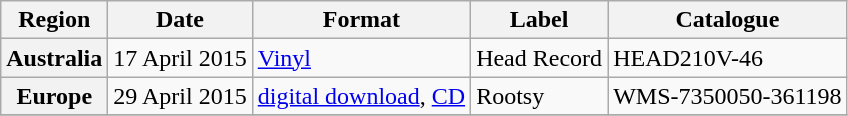<table class="wikitable plainrowheaders">
<tr>
<th scope="col">Region</th>
<th scope="col">Date</th>
<th scope="col">Format</th>
<th scope="col">Label</th>
<th scope="col">Catalogue</th>
</tr>
<tr>
<th scope="row">Australia</th>
<td>17 April 2015</td>
<td><a href='#'>Vinyl</a></td>
<td>Head Record</td>
<td>HEAD210V-46</td>
</tr>
<tr>
<th scope="row">Europe</th>
<td>29 April 2015</td>
<td><a href='#'>digital download</a>, <a href='#'>CD</a></td>
<td>Rootsy</td>
<td>WMS-7350050-361198</td>
</tr>
<tr>
</tr>
</table>
